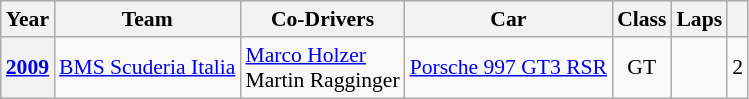<table class="wikitable" style="text-align:center; font-size:90%">
<tr>
<th>Year</th>
<th>Team</th>
<th>Co-Drivers</th>
<th>Car</th>
<th>Class</th>
<th>Laps</th>
<th></th>
</tr>
<tr>
<th><a href='#'>2009</a></th>
<td align="left"> <a href='#'>BMS Scuderia Italia</a></td>
<td align="left"> <a href='#'>Marco Holzer</a><br> Martin Ragginger</td>
<td align="left"><a href='#'>Porsche 997 GT3 RSR</a></td>
<td>GT</td>
<td></td>
<td>2</td>
</tr>
</table>
